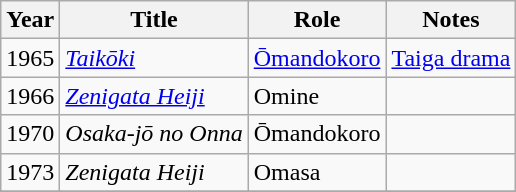<table class="wikitable plainrowheaders sortable">
<tr>
<th scope="col">Year</th>
<th scope="col">Title</th>
<th scope="col">Role</th>
<th scope="col">Notes</th>
</tr>
<tr>
<td scope="row">1965</td>
<td><em><a href='#'>Taikōki</a></em></td>
<td><a href='#'>Ōmandokoro</a></td>
<td><a href='#'>Taiga drama</a></td>
</tr>
<tr>
<td scope="row">1966</td>
<td><em><a href='#'>Zenigata Heiji</a></em></td>
<td>Omine</td>
<td></td>
</tr>
<tr>
<td scope="row">1970</td>
<td><em>Osaka-jō no Onna</em></td>
<td>Ōmandokoro</td>
<td></td>
</tr>
<tr>
<td scope="row">1973</td>
<td><em>Zenigata Heiji</em></td>
<td>Omasa</td>
<td></td>
</tr>
<tr>
</tr>
</table>
